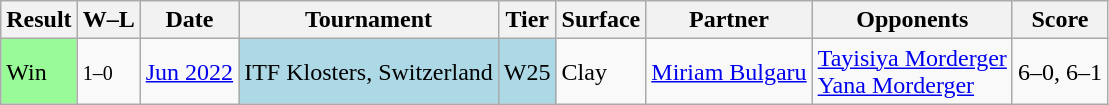<table class="wikitable sortable">
<tr>
<th>Result</th>
<th class="unsortable">W–L</th>
<th>Date</th>
<th>Tournament</th>
<th>Tier</th>
<th>Surface</th>
<th>Partner</th>
<th>Opponents</th>
<th class="unsortable">Score</th>
</tr>
<tr>
<td bgcolor="98FB98">Win</td>
<td><small>1–0</small></td>
<td><a href='#'>Jun 2022</a></td>
<td bgcolor="lightblue">ITF Klosters, Switzerland</td>
<td bgcolor="lightblue">W25</td>
<td>Clay</td>
<td> <a href='#'>Miriam Bulgaru</a></td>
<td> <a href='#'>Tayisiya Morderger</a> <br>  <a href='#'>Yana Morderger</a></td>
<td>6–0, 6–1</td>
</tr>
</table>
